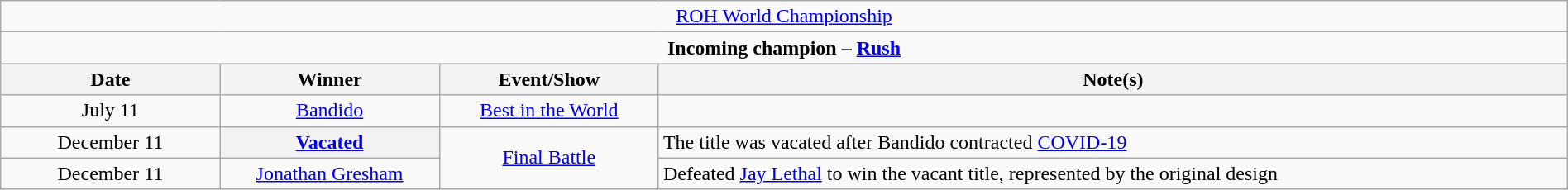<table class="wikitable" style="text-align:center; width:100%;">
<tr>
<td colspan="4" style="text-align: center;"><a href='#'>ROH World Championship</a></td>
</tr>
<tr>
<td colspan="4" style="text-align: center;"><strong>Incoming champion – <a href='#'>Rush</a></strong></td>
</tr>
<tr>
<th width=14%>Date</th>
<th width=14%>Winner</th>
<th width=14%>Event/Show</th>
<th width=58%>Note(s)</th>
</tr>
<tr>
<td>July 11</td>
<td><a href='#'>Bandido</a></td>
<td><a href='#'>Best in the World</a></td>
<td></td>
</tr>
<tr>
<td>December 11</td>
<th><a href='#'>Vacated</a></th>
<td rowspan="2"><a href='#'>Final Battle</a></td>
<td align=left>The title was vacated after Bandido contracted <a href='#'>COVID-19</a></td>
</tr>
<tr>
<td>December 11</td>
<td><a href='#'>Jonathan Gresham</a></td>
<td align=left>Defeated <a href='#'>Jay Lethal</a> to win the vacant title, represented by the original design</td>
</tr>
</table>
